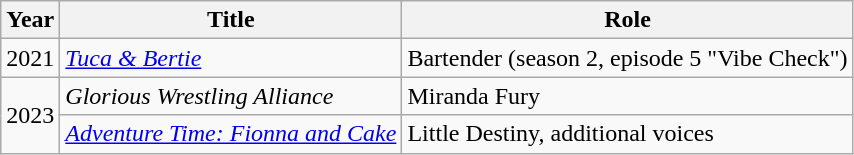<table class="wikitable sortable">
<tr>
<th>Year</th>
<th>Title</th>
<th>Role</th>
</tr>
<tr>
<td>2021</td>
<td><em><a href='#'>Tuca & Bertie</a></em></td>
<td>Bartender (season 2, episode 5 "Vibe Check")</td>
</tr>
<tr>
<td rowspan="2">2023</td>
<td><em>Glorious Wrestling Alliance</em></td>
<td>Miranda Fury</td>
</tr>
<tr>
<td><em><a href='#'>Adventure Time: Fionna and Cake</a></em></td>
<td>Little Destiny, additional voices</td>
</tr>
</table>
